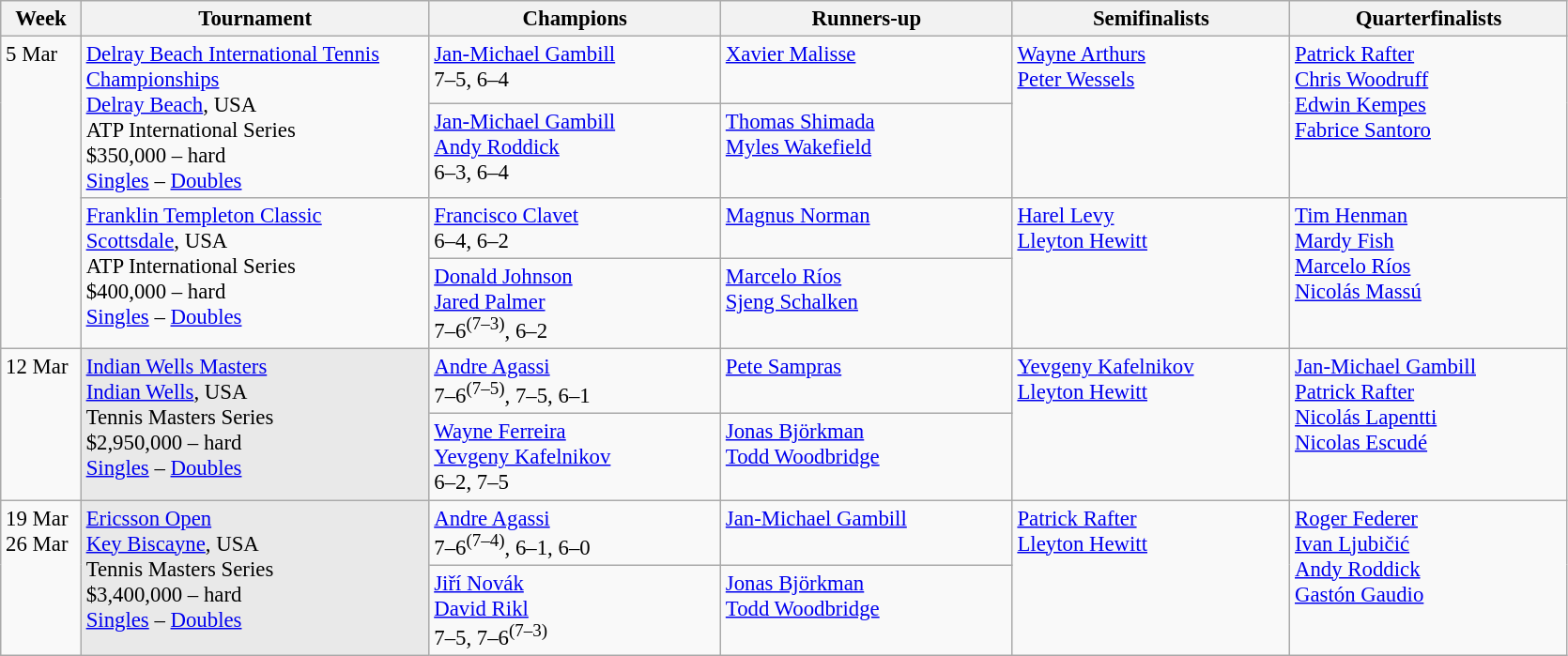<table class=wikitable style=font-size:95%>
<tr>
<th style="width:50px;">Week</th>
<th style="width:240px;">Tournament</th>
<th style="width:200px;">Champions</th>
<th style="width:200px;">Runners-up</th>
<th style="width:190px;">Semifinalists</th>
<th style="width:190px;">Quarterfinalists</th>
</tr>
<tr valign=top>
<td rowspan=4>5 Mar</td>
<td rowspan=2><a href='#'>Delray Beach International Tennis Championships</a><br> <a href='#'>Delray Beach</a>, USA<br>ATP International Series<br>$350,000 – hard <br> <a href='#'>Singles</a> – <a href='#'>Doubles</a></td>
<td> <a href='#'>Jan-Michael Gambill</a> <br>7–5, 6–4</td>
<td> <a href='#'>Xavier Malisse</a></td>
<td rowspan=2> <a href='#'>Wayne Arthurs</a> <br> <a href='#'>Peter Wessels</a></td>
<td rowspan=2> <a href='#'>Patrick Rafter</a> <br>  <a href='#'>Chris Woodruff</a> <br> <a href='#'>Edwin Kempes</a>  <br>  <a href='#'>Fabrice Santoro</a></td>
</tr>
<tr valign=top>
<td> <a href='#'>Jan-Michael Gambill</a><br> <a href='#'>Andy Roddick</a><br> 6–3, 6–4</td>
<td> <a href='#'>Thomas Shimada</a><br> <a href='#'>Myles Wakefield</a></td>
</tr>
<tr valign=top>
<td rowspan=2><a href='#'>Franklin Templeton Classic</a> <br> <a href='#'>Scottsdale</a>, USA<br>ATP International Series<br>$400,000 – hard <br> <a href='#'>Singles</a> – <a href='#'>Doubles</a></td>
<td> <a href='#'>Francisco Clavet</a> <br>6–4, 6–2</td>
<td> <a href='#'>Magnus Norman</a></td>
<td rowspan=2> <a href='#'>Harel Levy</a> <br> <a href='#'>Lleyton Hewitt</a></td>
<td rowspan=2> <a href='#'>Tim Henman</a> <br>  <a href='#'>Mardy Fish</a> <br> <a href='#'>Marcelo Ríos</a>  <br>  <a href='#'>Nicolás Massú</a></td>
</tr>
<tr valign=top>
<td> <a href='#'>Donald Johnson</a><br> <a href='#'>Jared Palmer</a><br> 7–6<sup>(7–3)</sup>, 6–2</td>
<td> <a href='#'>Marcelo Ríos</a><br> <a href='#'>Sjeng Schalken</a></td>
</tr>
<tr valign=top>
<td rowspan=2>12 Mar</td>
<td bgcolor=#E9E9E9 rowspan=2><a href='#'>Indian Wells Masters</a><br> <a href='#'>Indian Wells</a>, USA<br>Tennis Masters Series<br>$2,950,000 – hard <br> <a href='#'>Singles</a> – <a href='#'>Doubles</a></td>
<td> <a href='#'>Andre Agassi</a> <br>7–6<sup>(7–5)</sup>, 7–5, 6–1</td>
<td> <a href='#'>Pete Sampras</a></td>
<td rowspan=2> <a href='#'>Yevgeny Kafelnikov</a> <br> <a href='#'>Lleyton Hewitt</a></td>
<td rowspan=2> <a href='#'>Jan-Michael Gambill</a> <br>  <a href='#'>Patrick Rafter</a> <br> <a href='#'>Nicolás Lapentti</a>  <br>  <a href='#'>Nicolas Escudé</a></td>
</tr>
<tr valign=top>
<td> <a href='#'>Wayne Ferreira</a><br> <a href='#'>Yevgeny Kafelnikov</a><br> 6–2, 7–5</td>
<td> <a href='#'>Jonas Björkman</a><br> <a href='#'>Todd Woodbridge</a></td>
</tr>
<tr valign=top>
<td rowspan=2>19 Mar<br>26 Mar</td>
<td bgcolor=#E9E9E9 rowspan=2><a href='#'>Ericsson Open</a><br>  <a href='#'>Key Biscayne</a>, USA<br>Tennis Masters Series<br>$3,400,000 – hard <br> <a href='#'>Singles</a> – <a href='#'>Doubles</a></td>
<td> <a href='#'>Andre Agassi</a> <br>7–6<sup>(7–4)</sup>, 6–1, 6–0</td>
<td> <a href='#'>Jan-Michael Gambill</a></td>
<td rowspan=2> <a href='#'>Patrick Rafter</a> <br> <a href='#'>Lleyton Hewitt</a></td>
<td rowspan=2> <a href='#'>Roger Federer</a> <br>  <a href='#'>Ivan Ljubičić</a> <br> <a href='#'>Andy Roddick</a>  <br>  <a href='#'>Gastón Gaudio</a></td>
</tr>
<tr valign=top>
<td> <a href='#'>Jiří Novák</a><br> <a href='#'>David Rikl</a><br> 7–5, 7–6<sup>(7–3)</sup></td>
<td> <a href='#'>Jonas Björkman</a><br> <a href='#'>Todd Woodbridge</a></td>
</tr>
</table>
